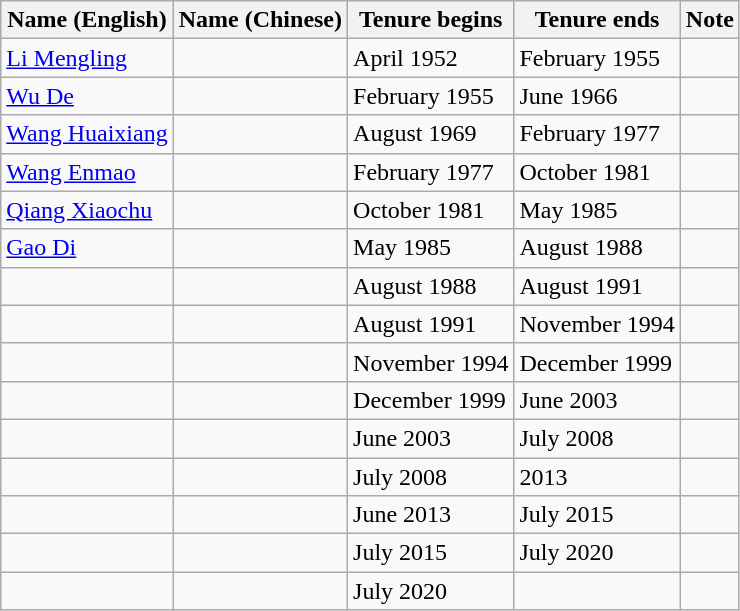<table class="wikitable">
<tr>
<th>Name (English)</th>
<th>Name (Chinese)</th>
<th>Tenure begins</th>
<th>Tenure ends</th>
<th>Note</th>
</tr>
<tr>
<td><a href='#'>Li Mengling</a></td>
<td></td>
<td>April 1952</td>
<td>February 1955</td>
<td></td>
</tr>
<tr>
<td><a href='#'>Wu De</a></td>
<td></td>
<td>February 1955</td>
<td>June 1966</td>
<td></td>
</tr>
<tr>
<td><a href='#'>Wang Huaixiang</a></td>
<td></td>
<td>August 1969</td>
<td>February 1977</td>
<td></td>
</tr>
<tr>
<td><a href='#'>Wang Enmao</a></td>
<td></td>
<td>February 1977</td>
<td>October 1981</td>
<td></td>
</tr>
<tr>
<td><a href='#'>Qiang Xiaochu</a></td>
<td></td>
<td>October 1981</td>
<td>May 1985</td>
<td></td>
</tr>
<tr>
<td><a href='#'>Gao Di</a></td>
<td></td>
<td>May 1985</td>
<td>August 1988</td>
<td></td>
</tr>
<tr>
<td></td>
<td></td>
<td>August 1988</td>
<td>August 1991</td>
<td></td>
</tr>
<tr>
<td></td>
<td></td>
<td>August 1991</td>
<td>November 1994</td>
<td></td>
</tr>
<tr>
<td></td>
<td></td>
<td>November 1994</td>
<td>December 1999</td>
<td></td>
</tr>
<tr>
<td></td>
<td></td>
<td>December 1999</td>
<td>June 2003</td>
<td></td>
</tr>
<tr>
<td></td>
<td></td>
<td>June 2003</td>
<td>July 2008</td>
<td></td>
</tr>
<tr>
<td></td>
<td></td>
<td>July 2008</td>
<td>2013</td>
<td></td>
</tr>
<tr>
<td></td>
<td></td>
<td>June 2013</td>
<td>July 2015</td>
<td></td>
</tr>
<tr>
<td></td>
<td></td>
<td>July 2015</td>
<td>July 2020</td>
<td></td>
</tr>
<tr>
<td></td>
<td></td>
<td>July 2020</td>
<td></td>
<td></td>
</tr>
</table>
